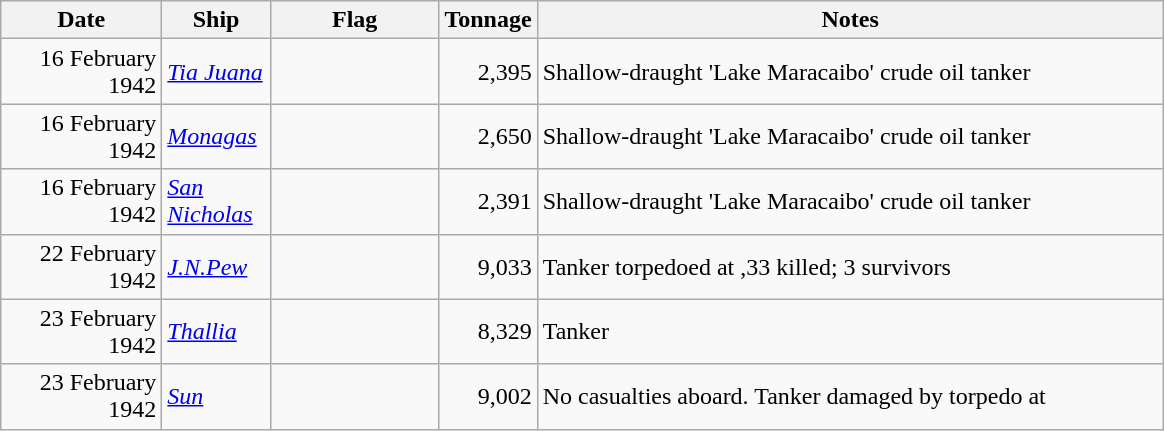<table class="wikitable sortable">
<tr>
<th scope="col" width="100px">Date</th>
<th scope="col" width="65px">Ship</th>
<th scope="col" width="105px">Flag</th>
<th scope="col" width="25px">Tonnage</th>
<th scope="col" width="410px">Notes</th>
</tr>
<tr>
<td align="right">16 February 1942</td>
<td align="left"><a href='#'><em>Tia Juana</em></a></td>
<td align="left"></td>
<td align="right">2,395</td>
<td align="left">Shallow-draught 'Lake Maracaibo' crude oil tanker</td>
</tr>
<tr>
<td align="right">16 February 1942</td>
<td align="left"><a href='#'><em>Monagas</em></a></td>
<td align="left"></td>
<td align="right">2,650</td>
<td align="left">Shallow-draught 'Lake Maracaibo' crude oil tanker</td>
</tr>
<tr>
<td align="right">16 February 1942</td>
<td align="left"><a href='#'><em>San Nicholas</em></a></td>
<td align="left"></td>
<td align="right">2,391</td>
<td align="left">Shallow-draught 'Lake Maracaibo' crude oil tanker</td>
</tr>
<tr>
<td align="right">22 February 1942</td>
<td align="left"><a href='#'><em>J.N.Pew</em></a></td>
<td align="left"></td>
<td align="right">9,033</td>
<td align="left">Tanker torpedoed at ,33 killed; 3 survivors</td>
</tr>
<tr>
<td align="right">23 February 1942</td>
<td align="left"><a href='#'><em>Thallia</em></a></td>
<td align="left"></td>
<td align="right">8,329</td>
<td align="left">Tanker</td>
</tr>
<tr>
<td align="right">23 February 1942</td>
<td align="left"><a href='#'><em>Sun</em></a></td>
<td align="left"></td>
<td align="right">9,002</td>
<td align="left">No casualties aboard. Tanker damaged by torpedo at </td>
</tr>
</table>
